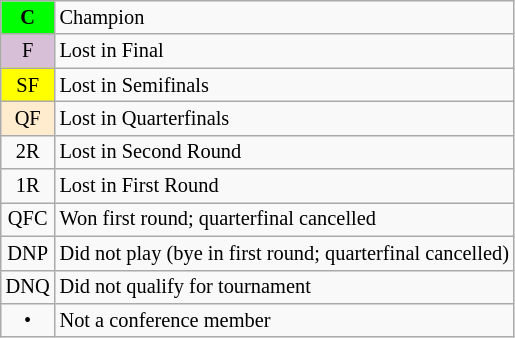<table class=wikitable style="text-align:center;font-size:85%">
<tr>
<td bgcolor=#00ff00><strong>C</strong></td>
<td align=left>Champion</td>
</tr>
<tr>
<td bgcolor=thistle>F</td>
<td align=left>Lost in Final</td>
</tr>
<tr>
<td bgcolor=yellow>SF</td>
<td align=left>Lost in Semifinals</td>
</tr>
<tr>
<td bgcolor=#ffebcd>QF</td>
<td align=left>Lost in Quarterfinals</td>
</tr>
<tr>
<td>2R</td>
<td align=left>Lost in Second Round</td>
</tr>
<tr>
<td>1R</td>
<td align=left>Lost in First Round</td>
</tr>
<tr>
<td>QFC</td>
<td align=left>Won first round; quarterfinal cancelled</td>
</tr>
<tr>
<td>DNP</td>
<td align=left>Did not play (bye in first round; quarterfinal cancelled)</td>
</tr>
<tr>
<td>DNQ</td>
<td align=left>Did not qualify for tournament</td>
</tr>
<tr>
<td>•</td>
<td align=left>Not a conference member</td>
</tr>
</table>
